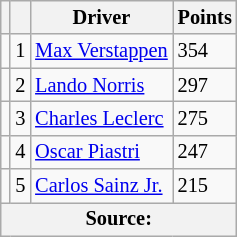<table class="wikitable" style="font-size: 85%;">
<tr>
<th scope="col"></th>
<th scope="col"></th>
<th scope="col">Driver</th>
<th scope="col">Points</th>
</tr>
<tr>
<td align="left"></td>
<td align="center">1</td>
<td> <a href='#'>Max Verstappen</a></td>
<td align="left">354</td>
</tr>
<tr>
<td align="left"></td>
<td align="center">2</td>
<td> <a href='#'>Lando Norris</a></td>
<td align="left">297</td>
</tr>
<tr>
<td align="left"></td>
<td align="center">3</td>
<td> <a href='#'>Charles Leclerc</a></td>
<td align="left">275</td>
</tr>
<tr>
<td align="left"></td>
<td align="center">4</td>
<td> <a href='#'>Oscar Piastri</a></td>
<td align="left">247</td>
</tr>
<tr>
<td align="left"></td>
<td align="center">5</td>
<td> <a href='#'>Carlos Sainz Jr.</a></td>
<td align="left">215</td>
</tr>
<tr>
<th colspan=4>Source:</th>
</tr>
</table>
